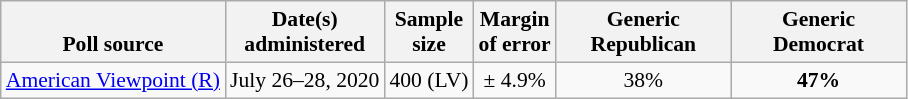<table class="wikitable" style="text-align:center;font-size:90%">
<tr valign=bottom>
<th>Poll source</th>
<th>Date(s)<br>administered</th>
<th>Sample<br>size</th>
<th>Margin<br>of error</th>
<th style="width:110px;">Generic<br>Republican</th>
<th style="width:110px;">Generic<br>Democrat</th>
</tr>
<tr>
<td style="text-align:left;"><a href='#'>American Viewpoint (R)</a></td>
<td>July 26–28, 2020</td>
<td>400 (LV)</td>
<td>± 4.9%</td>
<td>38%</td>
<td><strong>47%</strong></td>
</tr>
</table>
